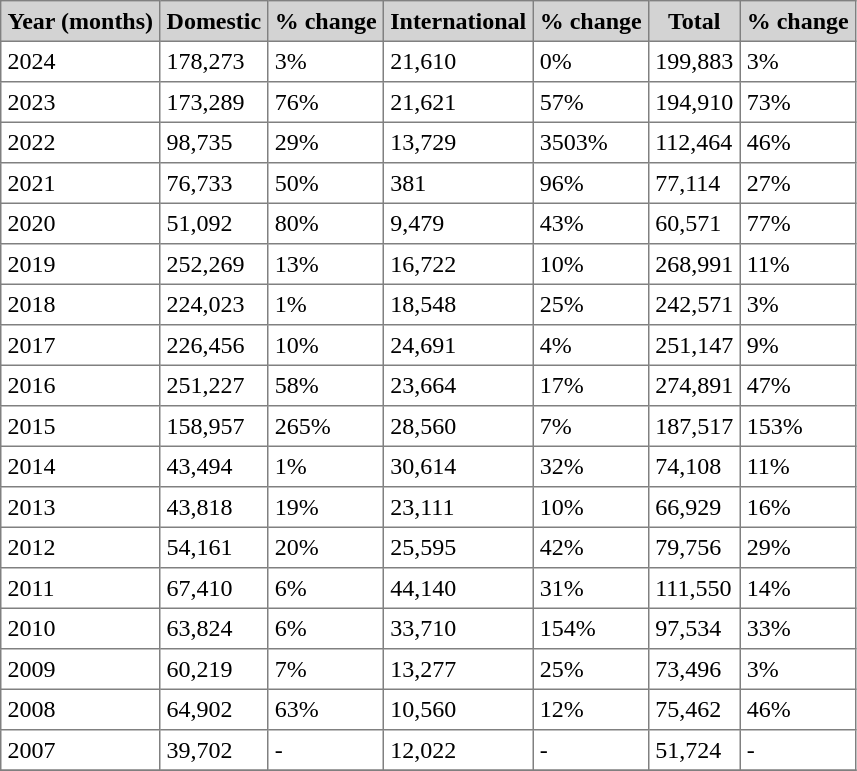<table class="toccolours" border="1" cellpadding="4" style="border-collapse:collapse">
<tr bgcolor=lightgrey>
<th>Year (months)</th>
<th>Domestic</th>
<th>% change</th>
<th>International</th>
<th>% change</th>
<th>Total</th>
<th>% change</th>
</tr>
<tr>
<td>2024</td>
<td>178,273</td>
<td> 3%</td>
<td>21,610</td>
<td> 0%</td>
<td>199,883</td>
<td> 3%</td>
</tr>
<tr>
<td>2023</td>
<td>173,289</td>
<td> 76%</td>
<td>21,621</td>
<td> 57%</td>
<td>194,910</td>
<td> 73%</td>
</tr>
<tr>
<td>2022</td>
<td>98,735</td>
<td> 29%</td>
<td>13,729</td>
<td> 3503%</td>
<td>112,464</td>
<td> 46%</td>
</tr>
<tr>
<td>2021</td>
<td>76,733</td>
<td> 50%</td>
<td>381</td>
<td> 96%</td>
<td>77,114</td>
<td> 27%</td>
</tr>
<tr>
<td>2020</td>
<td>51,092</td>
<td> 80%</td>
<td>9,479</td>
<td> 43%</td>
<td>60,571</td>
<td> 77%</td>
</tr>
<tr>
<td>2019</td>
<td>252,269</td>
<td> 13%</td>
<td>16,722</td>
<td> 10%</td>
<td>268,991</td>
<td> 11%</td>
</tr>
<tr>
<td>2018</td>
<td>224,023</td>
<td> 1%</td>
<td>18,548</td>
<td> 25%</td>
<td>242,571</td>
<td> 3%</td>
</tr>
<tr>
<td>2017</td>
<td>226,456</td>
<td> 10%</td>
<td>24,691</td>
<td> 4%</td>
<td>251,147</td>
<td> 9%</td>
</tr>
<tr>
<td>2016</td>
<td>251,227</td>
<td> 58%</td>
<td>23,664</td>
<td> 17%</td>
<td>274,891</td>
<td> 47%</td>
</tr>
<tr>
<td>2015</td>
<td>158,957</td>
<td> 265%</td>
<td>28,560</td>
<td> 7%</td>
<td>187,517</td>
<td> 153%</td>
</tr>
<tr>
<td>2014</td>
<td>43,494</td>
<td> 1%</td>
<td>30,614</td>
<td> 32%</td>
<td>74,108</td>
<td> 11%</td>
</tr>
<tr>
<td>2013</td>
<td>43,818</td>
<td> 19%</td>
<td>23,111</td>
<td> 10%</td>
<td>66,929</td>
<td> 16%</td>
</tr>
<tr>
<td>2012</td>
<td>54,161</td>
<td> 20%</td>
<td>25,595</td>
<td> 42%</td>
<td>79,756</td>
<td> 29%</td>
</tr>
<tr>
<td>2011</td>
<td>67,410</td>
<td> 6%</td>
<td>44,140</td>
<td> 31%</td>
<td>111,550</td>
<td> 14%</td>
</tr>
<tr>
<td>2010</td>
<td>63,824</td>
<td> 6%</td>
<td>33,710</td>
<td> 154%</td>
<td>97,534</td>
<td> 33%</td>
</tr>
<tr>
<td>2009</td>
<td>60,219</td>
<td> 7%</td>
<td>13,277</td>
<td> 25%</td>
<td>73,496</td>
<td> 3%</td>
</tr>
<tr>
<td>2008</td>
<td>64,902</td>
<td> 63%</td>
<td>10,560</td>
<td> 12%</td>
<td>75,462</td>
<td> 46%</td>
</tr>
<tr>
<td>2007</td>
<td>39,702</td>
<td>-</td>
<td>12,022</td>
<td>-</td>
<td>51,724</td>
<td>-</td>
</tr>
<tr>
</tr>
</table>
